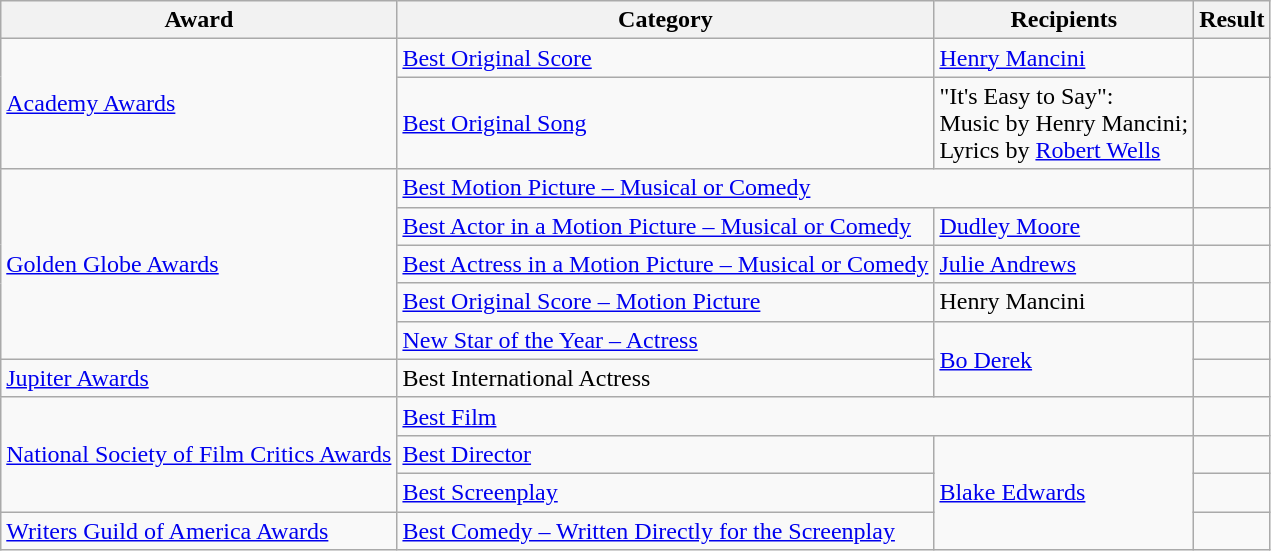<table class="wikitable plainrowheaders">
<tr>
<th scope="col">Award</th>
<th scope="col">Category</th>
<th scope="col">Recipients</th>
<th scope="col">Result</th>
</tr>
<tr>
<td rowspan="2"><a href='#'>Academy Awards</a></td>
<td><a href='#'>Best Original Score</a></td>
<td><a href='#'>Henry Mancini</a></td>
<td></td>
</tr>
<tr>
<td><a href='#'>Best Original Song</a></td>
<td>"It's Easy to Say": <br> Music by Henry Mancini; <br> Lyrics by <a href='#'>Robert Wells</a></td>
<td></td>
</tr>
<tr>
<td rowspan="5"><a href='#'>Golden Globe Awards</a></td>
<td colspan="2"><a href='#'>Best Motion Picture – Musical or Comedy</a></td>
<td></td>
</tr>
<tr>
<td><a href='#'>Best Actor in a Motion Picture – Musical or Comedy</a></td>
<td><a href='#'>Dudley Moore</a></td>
<td></td>
</tr>
<tr>
<td><a href='#'>Best Actress in a Motion Picture – Musical or Comedy</a></td>
<td><a href='#'>Julie Andrews</a></td>
<td></td>
</tr>
<tr>
<td><a href='#'>Best Original Score – Motion Picture</a></td>
<td>Henry Mancini</td>
<td></td>
</tr>
<tr>
<td><a href='#'>New Star of the Year – Actress</a></td>
<td rowspan="2"><a href='#'>Bo Derek</a></td>
<td></td>
</tr>
<tr>
<td><a href='#'>Jupiter Awards</a></td>
<td>Best International Actress</td>
<td></td>
</tr>
<tr>
<td rowspan="3"><a href='#'>National Society of Film Critics Awards</a></td>
<td colspan="2"><a href='#'>Best Film</a></td>
<td></td>
</tr>
<tr>
<td><a href='#'>Best Director</a></td>
<td rowspan="3"><a href='#'>Blake Edwards</a></td>
<td></td>
</tr>
<tr>
<td><a href='#'>Best Screenplay</a></td>
<td></td>
</tr>
<tr>
<td><a href='#'>Writers Guild of America Awards</a></td>
<td><a href='#'>Best Comedy – Written Directly for the Screenplay</a></td>
<td></td>
</tr>
</table>
